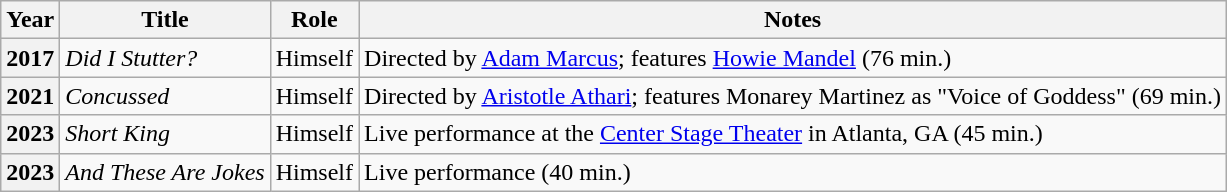<table class="wikitable sortable plainrowheaders">
<tr>
<th scope="col">Year</th>
<th scope="col">Title</th>
<th scope="col">Role</th>
<th scope="col" class="unsortable">Notes</th>
</tr>
<tr>
<th scope="row" style=text-align:center>2017</th>
<td><em>Did I Stutter?</em></td>
<td>Himself</td>
<td>Directed by <a href='#'>Adam Marcus</a>; features <a href='#'>Howie Mandel</a> (76 min.)</td>
</tr>
<tr>
<th scope="row" style=text-align:center>2021</th>
<td><em>Concussed</em></td>
<td>Himself</td>
<td>Directed by <a href='#'>Aristotle Athari</a>; features Monarey Martinez as "Voice of Goddess" (69 min.)</td>
</tr>
<tr>
<th scope="row" style=text-align:center>2023</th>
<td><em>Short King</em></td>
<td>Himself</td>
<td>Live performance at the <a href='#'>Center Stage Theater</a> in Atlanta, GA (45 min.)</td>
</tr>
<tr>
<th scope="row" style=text-align:center>2023</th>
<td><em>And These Are Jokes</em></td>
<td>Himself</td>
<td>Live performance (40 min.)</td>
</tr>
</table>
